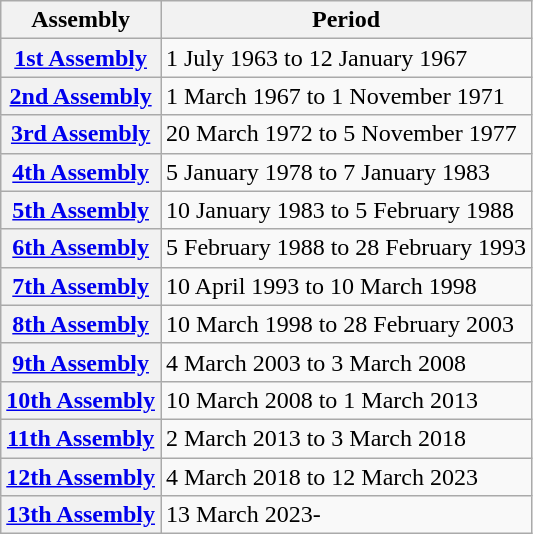<table class="wikitable">
<tr>
<th>Assembly</th>
<th>Period</th>
</tr>
<tr>
<th><a href='#'>1st Assembly</a></th>
<td>1 July 1963 to 12 January 1967</td>
</tr>
<tr>
<th><a href='#'>2nd Assembly</a></th>
<td>1 March 1967 to 1 November 1971</td>
</tr>
<tr>
<th><a href='#'>3rd Assembly</a></th>
<td>20 March 1972 to 5 November 1977</td>
</tr>
<tr>
<th><a href='#'>4th Assembly</a></th>
<td>5 January 1978 to 7 January 1983</td>
</tr>
<tr>
<th><a href='#'>5th Assembly</a></th>
<td>10 January 1983 to 5 February 1988</td>
</tr>
<tr>
<th><a href='#'>6th Assembly</a></th>
<td>5 February 1988 to 28 February 1993</td>
</tr>
<tr>
<th><a href='#'>7th Assembly</a></th>
<td>10 April 1993 to 10 March 1998</td>
</tr>
<tr>
<th><a href='#'>8th Assembly</a></th>
<td>10 March 1998 to 28 February 2003</td>
</tr>
<tr>
<th><a href='#'>9th Assembly</a></th>
<td>4 March 2003 to 3 March 2008</td>
</tr>
<tr>
<th><a href='#'>10th Assembly</a></th>
<td>10 March 2008 to 1 March 2013</td>
</tr>
<tr>
<th><a href='#'>11th Assembly</a></th>
<td>2 March 2013 to 3 March 2018</td>
</tr>
<tr>
<th><a href='#'>12th Assembly</a></th>
<td>4 March 2018 to 12 March 2023</td>
</tr>
<tr>
<th><a href='#'>13th Assembly</a></th>
<td>13 March 2023-</td>
</tr>
</table>
